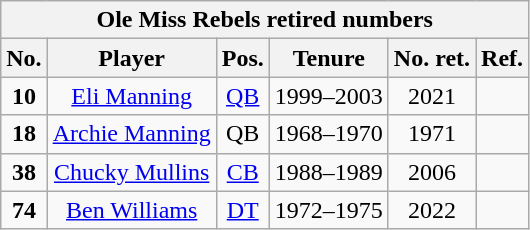<table class="wikitable" style="text-align:center">
<tr>
<th colspan=6 style =><strong>Ole Miss Rebels retired numbers</strong></th>
</tr>
<tr>
<th style = >No.</th>
<th style = >Player</th>
<th style = >Pos.</th>
<th style = >Tenure</th>
<th style = >No. ret.</th>
<th style = >Ref.</th>
</tr>
<tr>
<td><strong>10</strong></td>
<td><a href='#'>Eli Manning</a></td>
<td><a href='#'>QB</a></td>
<td>1999–2003</td>
<td>2021</td>
<td></td>
</tr>
<tr>
<td><strong>18</strong></td>
<td><a href='#'>Archie Manning</a></td>
<td>QB</td>
<td>1968–1970</td>
<td>1971</td>
<td></td>
</tr>
<tr>
<td><strong>38</strong></td>
<td><a href='#'>Chucky Mullins</a></td>
<td><a href='#'>CB</a></td>
<td>1988–1989</td>
<td>2006</td>
<td></td>
</tr>
<tr>
<td><strong>74</strong></td>
<td><a href='#'>Ben Williams</a></td>
<td><a href='#'>DT</a></td>
<td>1972–1975</td>
<td>2022</td>
<td></td>
</tr>
</table>
